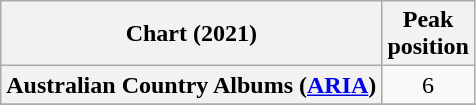<table class="wikitable sortable plainrowheaders" style="text-align:center">
<tr>
<th scope="col">Chart (2021)</th>
<th scope="col">Peak<br>position</th>
</tr>
<tr>
<th scope="row">Australian Country Albums (<a href='#'>ARIA</a>)</th>
<td>6</td>
</tr>
<tr>
</tr>
<tr>
</tr>
<tr>
</tr>
<tr>
</tr>
<tr>
</tr>
</table>
